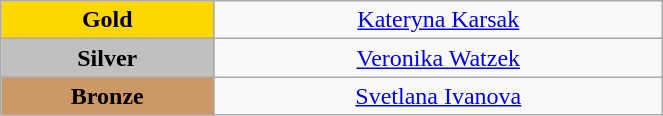<table class="wikitable" style="text-align:center; " width="35%">
<tr>
<td bgcolor="gold"><strong>Gold</strong></td>
<td><a href='#'>Kateryna Karsak</a><br>  <small><em></em></small></td>
</tr>
<tr>
<td bgcolor="silver"><strong>Silver</strong></td>
<td><a href='#'>Veronika Watzek</a><br>  <small><em></em></small></td>
</tr>
<tr>
<td bgcolor="CC9966"><strong>Bronze</strong></td>
<td><a href='#'>Svetlana Ivanova</a><br>  <small><em></em></small></td>
</tr>
</table>
